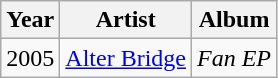<table class="wikitable sortable">
<tr>
<th width:50px;">Year</th>
<th width:350px;">Artist</th>
<th width:350px;">Album</th>
</tr>
<tr>
<td>2005</td>
<td><a href='#'>Alter Bridge</a></td>
<td><em>Fan EP</em></td>
</tr>
</table>
